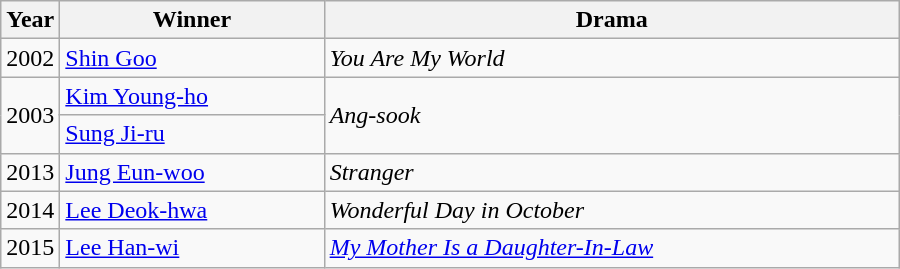<table class="wikitable" style="width:600px">
<tr>
<th width=10>Year</th>
<th>Winner</th>
<th>Drama</th>
</tr>
<tr>
<td>2002</td>
<td><a href='#'>Shin Goo</a></td>
<td><em>You Are My World</em></td>
</tr>
<tr>
<td rowspan=2>2003</td>
<td><a href='#'>Kim Young-ho</a></td>
<td rowspan=2><em>Ang-sook</em></td>
</tr>
<tr>
<td><a href='#'>Sung Ji-ru</a></td>
</tr>
<tr>
<td>2013</td>
<td><a href='#'>Jung Eun-woo</a></td>
<td><em>Stranger</em></td>
</tr>
<tr>
<td>2014</td>
<td><a href='#'>Lee Deok-hwa</a></td>
<td><em>Wonderful Day in October</em></td>
</tr>
<tr>
<td>2015</td>
<td><a href='#'>Lee Han-wi</a></td>
<td><em><a href='#'>My Mother Is a Daughter-In-Law</a></em></td>
</tr>
</table>
